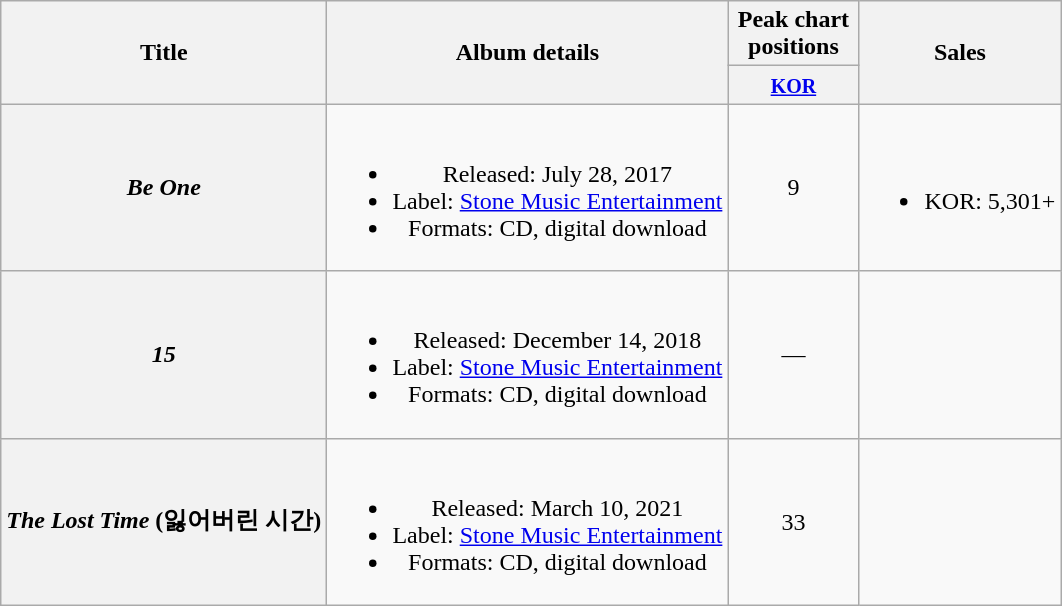<table class="wikitable plainrowheaders" style="text-align:center;">
<tr>
<th scope="col" rowspan="2">Title</th>
<th scope="col" rowspan="2">Album details</th>
<th scope="col" colspan="1" style="width:5em;">Peak chart positions</th>
<th scope="col" rowspan="2">Sales</th>
</tr>
<tr>
<th><small><a href='#'>KOR</a></small><br></th>
</tr>
<tr>
<th scope="row"><em>Be One</em></th>
<td><br><ul><li>Released: July 28, 2017</li><li>Label: <a href='#'>Stone Music Entertainment</a></li><li>Formats: CD, digital download</li></ul></td>
<td>9</td>
<td><br><ul><li>KOR: 5,301+</li></ul></td>
</tr>
<tr>
<th scope="row"><em>15</em></th>
<td><br><ul><li>Released: December 14, 2018</li><li>Label: <a href='#'>Stone Music Entertainment</a></li><li>Formats: CD, digital download</li></ul></td>
<td>—</td>
<td></td>
</tr>
<tr>
<th scope="row"><em>The Lost Time</em> (잃어버린 시간)</th>
<td><br><ul><li>Released: March 10, 2021</li><li>Label: <a href='#'>Stone Music Entertainment</a></li><li>Formats: CD, digital download</li></ul></td>
<td>33</td>
<td></td>
</tr>
</table>
